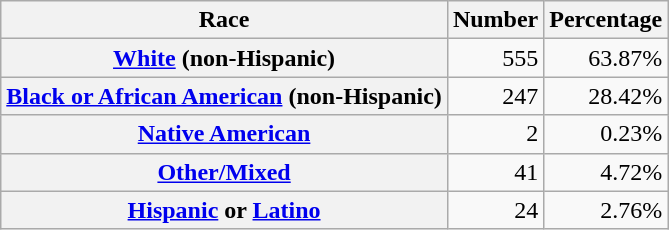<table class="wikitable" style="text-align:right">
<tr>
<th scope="col">Race</th>
<th scope="col">Number</th>
<th scope="col">Percentage</th>
</tr>
<tr>
<th scope="row"><a href='#'>White</a> (non-Hispanic)</th>
<td>555</td>
<td>63.87%</td>
</tr>
<tr>
<th scope="row"><a href='#'>Black or African American</a> (non-Hispanic)</th>
<td>247</td>
<td>28.42%</td>
</tr>
<tr>
<th scope="row"><a href='#'>Native American</a></th>
<td>2</td>
<td>0.23%</td>
</tr>
<tr>
<th scope="row"><a href='#'>Other/Mixed</a></th>
<td>41</td>
<td>4.72%</td>
</tr>
<tr>
<th scope="row"><a href='#'>Hispanic</a> or <a href='#'>Latino</a></th>
<td>24</td>
<td>2.76%</td>
</tr>
</table>
